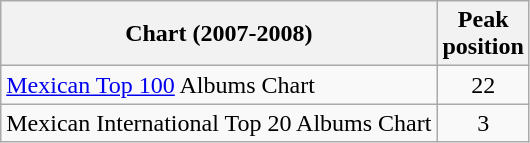<table class="wikitable">
<tr>
<th>Chart (2007-2008)</th>
<th>Peak<br>position</th>
</tr>
<tr>
<td><a href='#'>Mexican Top 100</a> Albums Chart</td>
<td align="center">22</td>
</tr>
<tr>
<td>Mexican International Top 20 Albums Chart</td>
<td align="center">3</td>
</tr>
</table>
